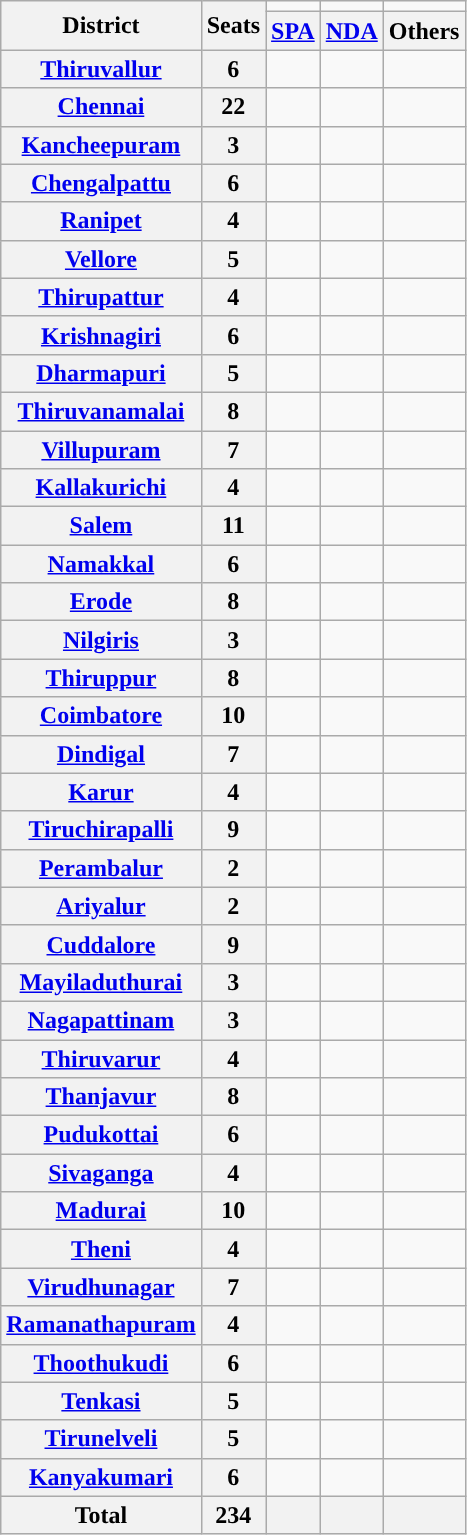<table class="wikitable" style="text-align:center;">
<tr>
<th rowspan="2">District</th>
<th rowspan="2">Seats</th>
<td style="color:inherit;background:"></td>
<td style="color:inherit;background:"></td>
<td style="color:inherit;background:"></td>
</tr>
<tr>
<th><a href='#'>SPA</a></th>
<th><a href='#'>NDA</a></th>
<th>Others</th>
</tr>
<tr>
<th><a href='#'>Thiruvallur</a></th>
<th>6</th>
<td></td>
<td></td>
<td></td>
</tr>
<tr>
<th><a href='#'>Chennai</a></th>
<th>22</th>
<td></td>
<td></td>
<td></td>
</tr>
<tr>
<th><a href='#'>Kancheepuram</a></th>
<th>3</th>
<td></td>
<td></td>
<td></td>
</tr>
<tr>
<th><a href='#'>Chengalpattu</a></th>
<th>6</th>
<td></td>
<td></td>
<td></td>
</tr>
<tr>
<th><a href='#'>Ranipet</a></th>
<th>4</th>
<td></td>
<td></td>
<td></td>
</tr>
<tr>
<th><a href='#'>Vellore</a></th>
<th>5</th>
<td></td>
<td></td>
<td></td>
</tr>
<tr>
<th><a href='#'>Thirupattur</a></th>
<th>4</th>
<td></td>
<td></td>
<td></td>
</tr>
<tr>
<th><a href='#'>Krishnagiri</a></th>
<th>6</th>
<td></td>
<td></td>
<td></td>
</tr>
<tr>
<th><a href='#'>Dharmapuri</a></th>
<th>5</th>
<td></td>
<td></td>
<td></td>
</tr>
<tr>
<th><a href='#'>Thiruvanamalai</a></th>
<th>8</th>
<td></td>
<td></td>
<td></td>
</tr>
<tr>
<th><a href='#'>Villupuram</a></th>
<th>7</th>
<td></td>
<td></td>
<td></td>
</tr>
<tr>
<th><a href='#'>Kallakurichi</a></th>
<th>4</th>
<td></td>
<td></td>
<td></td>
</tr>
<tr>
<th><a href='#'>Salem</a></th>
<th>11</th>
<td></td>
<td></td>
<td></td>
</tr>
<tr>
<th><a href='#'>Namakkal</a></th>
<th>6</th>
<td></td>
<td></td>
<td></td>
</tr>
<tr>
<th><a href='#'>Erode</a></th>
<th>8</th>
<td></td>
<td></td>
<td></td>
</tr>
<tr>
<th><a href='#'>Nilgiris</a></th>
<th>3</th>
<td></td>
<td></td>
<td></td>
</tr>
<tr>
<th><a href='#'>Thiruppur</a></th>
<th>8</th>
<td></td>
<td></td>
<td></td>
</tr>
<tr>
<th><a href='#'>Coimbatore</a></th>
<th>10</th>
<td></td>
<td></td>
<td></td>
</tr>
<tr>
<th><a href='#'>Dindigal</a></th>
<th>7</th>
<td></td>
<td></td>
<td></td>
</tr>
<tr>
<th><a href='#'>Karur</a></th>
<th>4</th>
<td></td>
<td></td>
<td></td>
</tr>
<tr>
<th><a href='#'>Tiruchirapalli</a></th>
<th>9</th>
<td></td>
<td></td>
<td></td>
</tr>
<tr>
<th><a href='#'>Perambalur</a></th>
<th>2</th>
<td></td>
<td></td>
<td></td>
</tr>
<tr>
<th><a href='#'>Ariyalur</a></th>
<th>2</th>
<td></td>
<td></td>
<td></td>
</tr>
<tr>
<th><a href='#'>Cuddalore</a></th>
<th>9</th>
<td></td>
<td></td>
<td></td>
</tr>
<tr>
<th><a href='#'>Mayiladuthurai</a></th>
<th>3</th>
<td></td>
<td></td>
<td></td>
</tr>
<tr>
<th><a href='#'>Nagapattinam</a></th>
<th>3</th>
<td></td>
<td></td>
<td></td>
</tr>
<tr>
<th><a href='#'>Thiruvarur</a></th>
<th>4</th>
<td></td>
<td></td>
<td></td>
</tr>
<tr>
<th><a href='#'>Thanjavur</a></th>
<th>8</th>
<td></td>
<td></td>
<td></td>
</tr>
<tr>
<th><a href='#'>Pudukottai</a></th>
<th>6</th>
<td></td>
<td></td>
<td></td>
</tr>
<tr>
<th><a href='#'>Sivaganga</a></th>
<th>4</th>
<td></td>
<td></td>
<td></td>
</tr>
<tr>
<th><a href='#'>Madurai</a></th>
<th>10</th>
<td></td>
<td></td>
<td></td>
</tr>
<tr>
<th><a href='#'>Theni</a></th>
<th>4</th>
<td></td>
<td></td>
<td></td>
</tr>
<tr>
<th><a href='#'>Virudhunagar</a></th>
<th>7</th>
<td></td>
<td></td>
<td></td>
</tr>
<tr>
<th><a href='#'>Ramanathapuram</a></th>
<th>4</th>
<td></td>
<td></td>
<td></td>
</tr>
<tr>
<th><a href='#'>Thoothukudi</a></th>
<th>6</th>
<td></td>
<td></td>
<td></td>
</tr>
<tr>
<th><a href='#'>Tenkasi</a></th>
<th>5</th>
<td></td>
<td></td>
<td></td>
</tr>
<tr>
<th><a href='#'>Tirunelveli</a></th>
<th>5</th>
<td></td>
<td></td>
<td></td>
</tr>
<tr>
<th><a href='#'>Kanyakumari</a></th>
<th>6</th>
<td></td>
<td></td>
<td></td>
</tr>
<tr>
<th>Total</th>
<th>234</th>
<th></th>
<th></th>
<th></th>
</tr>
</table>
